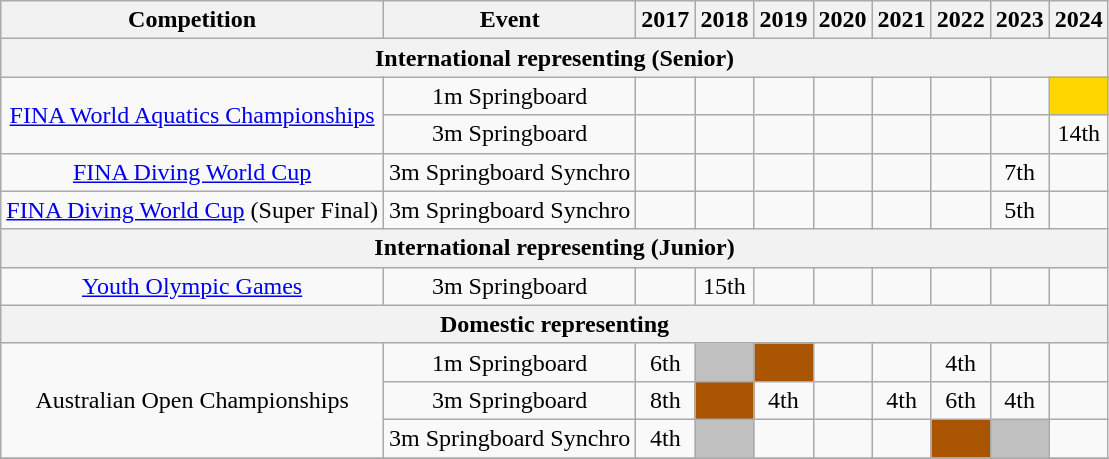<table class="wikitable" style="text-align:center;">
<tr>
<th>Competition</th>
<th>Event</th>
<th>2017</th>
<th>2018</th>
<th>2019</th>
<th>2020</th>
<th>2021</th>
<th>2022</th>
<th>2023</th>
<th>2024</th>
</tr>
<tr>
<th colspan="10">International representing  (Senior)</th>
</tr>
<tr>
<td rowspan="2"><a href='#'>FINA World Aquatics Championships</a></td>
<td>1m Springboard</td>
<td></td>
<td></td>
<td></td>
<td></td>
<td></td>
<td></td>
<td></td>
<td bgcolor=gold></td>
</tr>
<tr>
<td>3m Springboard</td>
<td></td>
<td></td>
<td></td>
<td></td>
<td></td>
<td></td>
<td></td>
<td>14th</td>
</tr>
<tr>
<td rowspan="1"><a href='#'>FINA Diving World Cup</a></td>
<td>3m Springboard Synchro</td>
<td></td>
<td></td>
<td></td>
<td></td>
<td></td>
<td></td>
<td>7th</td>
<td></td>
</tr>
<tr>
<td rowspan="1"><a href='#'>FINA Diving World Cup</a> (Super Final)</td>
<td>3m Springboard Synchro</td>
<td></td>
<td></td>
<td></td>
<td></td>
<td></td>
<td></td>
<td>5th</td>
<td></td>
</tr>
<tr>
<th colspan="10">International representing  (Junior)</th>
</tr>
<tr>
<td rowspan="1"><a href='#'>Youth Olympic Games</a></td>
<td>3m Springboard</td>
<td></td>
<td>15th</td>
<td></td>
<td></td>
<td></td>
<td></td>
<td></td>
<td></td>
</tr>
<tr>
<th colspan="10">Domestic representing </th>
</tr>
<tr>
<td rowspan="3">Australian Open Championships</td>
<td>1m Springboard</td>
<td>6th</td>
<td bgcolor=silver></td>
<td bgcolor=#a85400></td>
<td></td>
<td></td>
<td>4th</td>
<td></td>
<td></td>
</tr>
<tr>
<td>3m Springboard</td>
<td>8th</td>
<td bgcolor=#a85400></td>
<td>4th</td>
<td></td>
<td>4th</td>
<td>6th</td>
<td>4th</td>
<td></td>
</tr>
<tr>
<td>3m Springboard Synchro</td>
<td>4th</td>
<td bgcolor=silver></td>
<td></td>
<td></td>
<td></td>
<td bgcolor=#a85400></td>
<td bgcolor=silver></td>
<td></td>
</tr>
<tr>
</tr>
</table>
